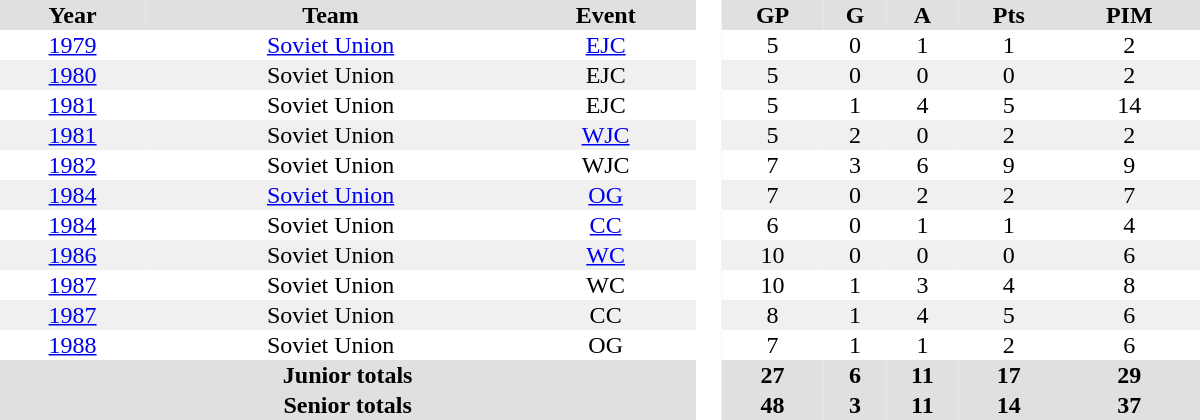<table border="0" cellpadding="1" cellspacing="0" style="text-align:center; width:50em">
<tr ALIGN="center" bgcolor="#e0e0e0">
<th>Year</th>
<th>Team</th>
<th>Event</th>
<th ALIGN="center" rowspan="99" bgcolor="#ffffff"> </th>
<th>GP</th>
<th>G</th>
<th>A</th>
<th>Pts</th>
<th>PIM</th>
</tr>
<tr>
<td><a href='#'>1979</a></td>
<td><a href='#'>Soviet Union</a></td>
<td><a href='#'>EJC</a></td>
<td>5</td>
<td>0</td>
<td>1</td>
<td>1</td>
<td>2</td>
</tr>
<tr bgcolor="#f0f0f0">
<td><a href='#'>1980</a></td>
<td>Soviet Union</td>
<td>EJC</td>
<td>5</td>
<td>0</td>
<td>0</td>
<td>0</td>
<td>2</td>
</tr>
<tr>
<td><a href='#'>1981</a></td>
<td>Soviet Union</td>
<td>EJC</td>
<td>5</td>
<td>1</td>
<td>4</td>
<td>5</td>
<td>14</td>
</tr>
<tr bgcolor="#f0f0f0">
<td><a href='#'>1981</a></td>
<td>Soviet Union</td>
<td><a href='#'>WJC</a></td>
<td>5</td>
<td>2</td>
<td>0</td>
<td>2</td>
<td>2</td>
</tr>
<tr>
<td><a href='#'>1982</a></td>
<td>Soviet Union</td>
<td>WJC</td>
<td>7</td>
<td>3</td>
<td>6</td>
<td>9</td>
<td>9</td>
</tr>
<tr bgcolor="#f0f0f0">
<td><a href='#'>1984</a></td>
<td><a href='#'>Soviet Union</a></td>
<td><a href='#'>OG</a></td>
<td>7</td>
<td>0</td>
<td>2</td>
<td>2</td>
<td>7</td>
</tr>
<tr>
<td><a href='#'>1984</a></td>
<td>Soviet Union</td>
<td><a href='#'>CC</a></td>
<td>6</td>
<td>0</td>
<td>1</td>
<td>1</td>
<td>4</td>
</tr>
<tr bgcolor="#f0f0f0">
<td><a href='#'>1986</a></td>
<td>Soviet Union</td>
<td><a href='#'>WC</a></td>
<td>10</td>
<td>0</td>
<td>0</td>
<td>0</td>
<td>6</td>
</tr>
<tr>
<td><a href='#'>1987</a></td>
<td>Soviet Union</td>
<td>WC</td>
<td>10</td>
<td>1</td>
<td>3</td>
<td>4</td>
<td>8</td>
</tr>
<tr bgcolor="#f0f0f0">
<td><a href='#'>1987</a></td>
<td>Soviet Union</td>
<td>CC</td>
<td>8</td>
<td>1</td>
<td>4</td>
<td>5</td>
<td>6</td>
</tr>
<tr>
<td><a href='#'>1988</a></td>
<td>Soviet Union</td>
<td>OG</td>
<td>7</td>
<td>1</td>
<td>1</td>
<td>2</td>
<td>6</td>
</tr>
<tr bgcolor="#e0e0e0">
<th colspan=3>Junior totals</th>
<th>27</th>
<th>6</th>
<th>11</th>
<th>17</th>
<th>29</th>
</tr>
<tr bgcolor="#e0e0e0">
<th colspan=3>Senior totals</th>
<th>48</th>
<th>3</th>
<th>11</th>
<th>14</th>
<th>37</th>
</tr>
</table>
